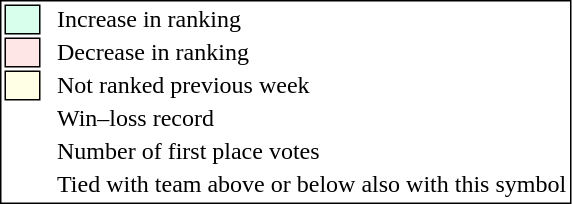<table style="border:1px solid black;">
<tr>
<td style="background:#D8FFEB; width:20px; border:1px solid black;"></td>
<td> </td>
<td>Increase in ranking</td>
</tr>
<tr>
<td style="background:#FFE6E6; width:20px; border:1px solid black;"></td>
<td> </td>
<td>Decrease in ranking</td>
</tr>
<tr>
<td style="background:#FFFFE6; width:20px; border:1px solid black;"></td>
<td> </td>
<td>Not ranked previous week</td>
</tr>
<tr>
<td></td>
<td> </td>
<td>Win–loss record</td>
</tr>
<tr>
<td></td>
<td> </td>
<td>Number of first place votes</td>
</tr>
<tr>
<td></td>
<td></td>
<td>Tied with team above or below also with this symbol</td>
</tr>
</table>
